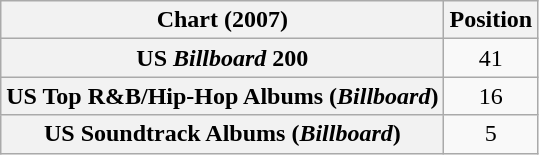<table class="wikitable sortable plainrowheaders" style="text-align:center">
<tr>
<th scope="col">Chart (2007)</th>
<th scope="col">Position</th>
</tr>
<tr>
<th scope="row">US <em>Billboard</em> 200</th>
<td>41</td>
</tr>
<tr>
<th scope="row">US Top R&B/Hip-Hop Albums (<em>Billboard</em>)</th>
<td>16</td>
</tr>
<tr>
<th scope="row">US Soundtrack Albums (<em>Billboard</em>)</th>
<td>5</td>
</tr>
</table>
